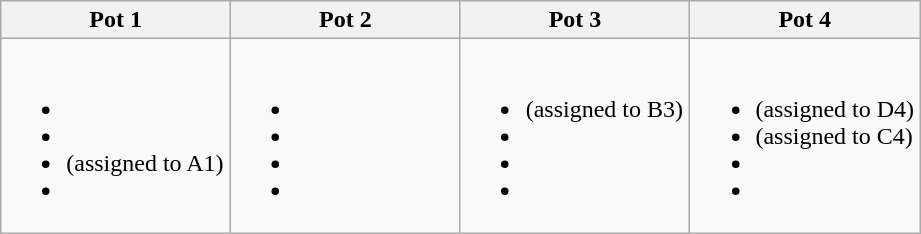<table class="wikitable">
<tr>
<th width=25%>Pot 1</th>
<th width=25%>Pot 2</th>
<th width=25%>Pot 3</th>
<th width=25%>Pot 4</th>
</tr>
<tr style="vertical-align: top;">
<td><br><ul><li></li><li></li><li> (assigned to A1)</li><li></li></ul></td>
<td><br><ul><li></li><li></li><li></li><li></li></ul></td>
<td><br><ul><li> (assigned to B3)</li><li></li><li></li><li></li></ul></td>
<td><br><ul><li> (assigned to D4)</li><li> (assigned to C4)</li><li></li><li></li></ul></td>
</tr>
</table>
